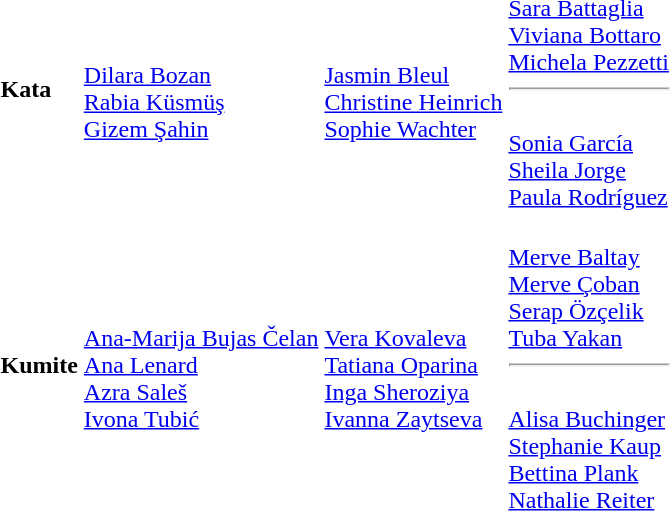<table>
<tr>
<td><strong>Kata</strong></td>
<td><br><a href='#'>Dilara Bozan</a><br><a href='#'>Rabia Küsmüş</a><br><a href='#'>Gizem Şahin</a></td>
<td><br><a href='#'>Jasmin Bleul</a><br><a href='#'>Christine Heinrich</a><br><a href='#'>Sophie Wachter</a></td>
<td><br><a href='#'>Sara Battaglia</a><br><a href='#'>Viviana Bottaro</a><br><a href='#'>Michela Pezzetti</a><hr><br><a href='#'>Sonia García</a><br><a href='#'>Sheila Jorge</a><br><a href='#'>Paula Rodríguez</a></td>
</tr>
<tr>
<td><strong>Kumite</strong></td>
<td><br><a href='#'>Ana-Marija Bujas Čelan</a><br><a href='#'>Ana Lenard</a><br><a href='#'>Azra Saleš</a><br><a href='#'>Ivona Tubić</a></td>
<td><br><a href='#'>Vera Kovaleva</a><br><a href='#'>Tatiana Oparina</a><br><a href='#'>Inga Sheroziya</a><br><a href='#'>Ivanna Zaytseva</a></td>
<td><br><a href='#'>Merve Baltay</a><br><a href='#'>Merve Çoban</a><br><a href='#'>Serap Özçelik</a><br><a href='#'>Tuba Yakan</a><hr><br><a href='#'>Alisa Buchinger</a><br><a href='#'>Stephanie Kaup</a><br><a href='#'>Bettina Plank</a><br><a href='#'>Nathalie Reiter</a></td>
</tr>
</table>
